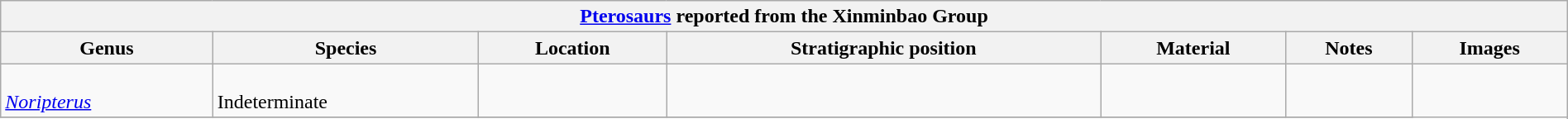<table class="wikitable" align="center" width="100%">
<tr>
<th colspan="7" align="center"><strong><a href='#'>Pterosaurs</a> reported from the Xinminbao Group</strong></th>
</tr>
<tr>
<th>Genus</th>
<th>Species</th>
<th>Location</th>
<th>Stratigraphic position</th>
<th>Material</th>
<th>Notes</th>
<th>Images</th>
</tr>
<tr>
<td><br><em><a href='#'>Noripterus</a></em></td>
<td><br>Indeterminate</td>
<td></td>
<td></td>
<td></td>
<td></td>
<td rowspan="99"><br></td>
</tr>
<tr>
</tr>
</table>
